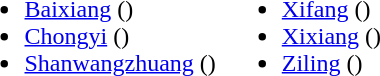<table>
<tr>
<td valign="top"><br><ul><li><a href='#'>Baixiang</a> ()</li><li><a href='#'>Chongyi</a> ()</li><li><a href='#'>Shanwangzhuang</a> ()</li></ul></td>
<td valign="top"><br><ul><li><a href='#'>Xifang</a> ()</li><li><a href='#'>Xixiang</a> ()</li><li><a href='#'>Ziling</a> ()</li></ul></td>
</tr>
</table>
